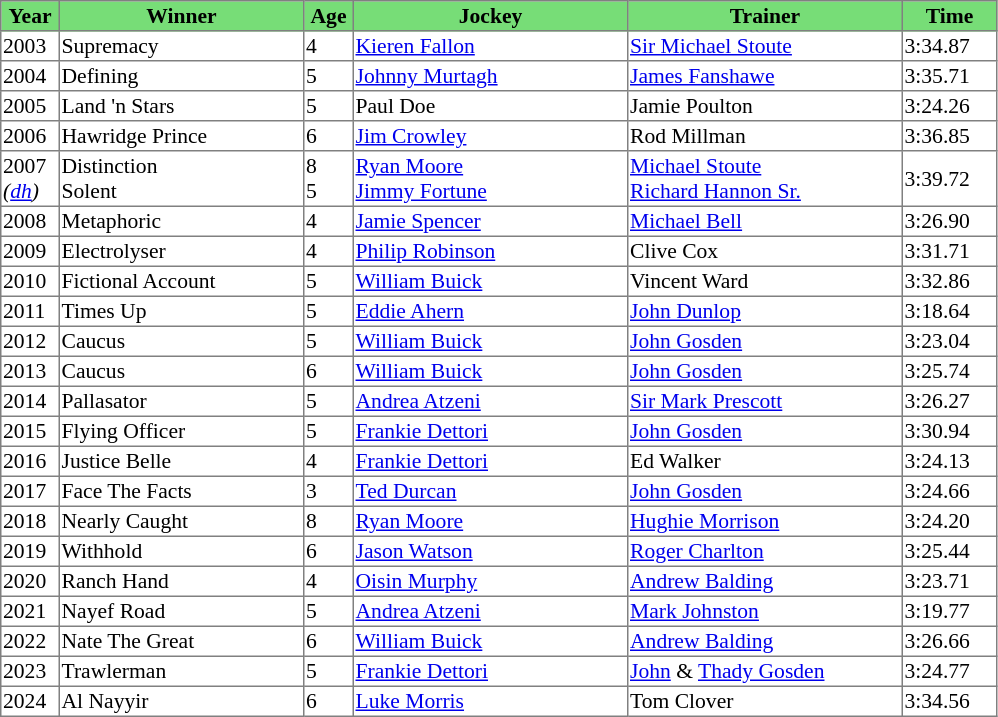<table class = "sortable" | border="1" style="border-collapse: collapse; font-size:90%">
<tr bgcolor="#77dd77" align="center">
<th style="width:36px"><strong>Year</strong></th>
<th style="width:160px"><strong>Winner</strong></th>
<th style="width:30px"><strong>Age</strong></th>
<th style="width:180px"><strong>Jockey</strong></th>
<th style="width:180px"><strong>Trainer</strong></th>
<th style="width:60px"><strong>Time</strong></th>
</tr>
<tr>
<td>2003</td>
<td>Supremacy</td>
<td>4</td>
<td><a href='#'>Kieren Fallon</a></td>
<td><a href='#'>Sir Michael Stoute</a></td>
<td>3:34.87</td>
</tr>
<tr>
<td>2004</td>
<td>Defining</td>
<td>5</td>
<td><a href='#'>Johnny Murtagh</a></td>
<td><a href='#'>James Fanshawe</a></td>
<td>3:35.71</td>
</tr>
<tr>
<td>2005</td>
<td>Land 'n Stars</td>
<td>5</td>
<td>Paul Doe</td>
<td>Jamie Poulton</td>
<td>3:24.26</td>
</tr>
<tr>
<td>2006</td>
<td>Hawridge Prince</td>
<td>6</td>
<td><a href='#'>Jim Crowley</a></td>
<td>Rod Millman</td>
<td>3:36.85</td>
</tr>
<tr>
<td>2007<br><em>(<a href='#'>dh</a>)</em></td>
<td>Distinction<br>Solent</td>
<td>8<br>5</td>
<td><a href='#'>Ryan Moore</a><br><a href='#'>Jimmy Fortune</a></td>
<td><a href='#'>Michael Stoute</a><br><a href='#'>Richard Hannon Sr.</a></td>
<td>3:39.72</td>
</tr>
<tr>
<td>2008</td>
<td>Metaphoric</td>
<td>4</td>
<td><a href='#'>Jamie Spencer</a></td>
<td><a href='#'>Michael Bell</a></td>
<td>3:26.90</td>
</tr>
<tr>
<td>2009</td>
<td>Electrolyser</td>
<td>4</td>
<td><a href='#'>Philip Robinson</a></td>
<td>Clive Cox</td>
<td>3:31.71</td>
</tr>
<tr>
<td>2010</td>
<td>Fictional Account</td>
<td>5</td>
<td><a href='#'>William Buick</a></td>
<td>Vincent Ward</td>
<td>3:32.86</td>
</tr>
<tr>
<td>2011</td>
<td>Times Up</td>
<td>5</td>
<td><a href='#'>Eddie Ahern</a></td>
<td><a href='#'>John Dunlop</a></td>
<td>3:18.64</td>
</tr>
<tr>
<td>2012</td>
<td>Caucus</td>
<td>5</td>
<td><a href='#'>William Buick</a></td>
<td><a href='#'>John Gosden</a></td>
<td>3:23.04</td>
</tr>
<tr>
<td>2013</td>
<td>Caucus</td>
<td>6</td>
<td><a href='#'>William Buick</a></td>
<td><a href='#'>John Gosden</a></td>
<td>3:25.74</td>
</tr>
<tr>
<td>2014</td>
<td>Pallasator</td>
<td>5</td>
<td><a href='#'>Andrea Atzeni</a></td>
<td><a href='#'>Sir Mark Prescott</a></td>
<td>3:26.27</td>
</tr>
<tr>
<td>2015</td>
<td>Flying Officer</td>
<td>5</td>
<td><a href='#'>Frankie Dettori</a></td>
<td><a href='#'>John Gosden</a></td>
<td>3:30.94</td>
</tr>
<tr>
<td>2016</td>
<td>Justice Belle</td>
<td>4</td>
<td><a href='#'>Frankie Dettori</a></td>
<td>Ed Walker</td>
<td>3:24.13</td>
</tr>
<tr>
<td>2017</td>
<td>Face The Facts</td>
<td>3</td>
<td><a href='#'>Ted Durcan</a></td>
<td><a href='#'>John Gosden</a></td>
<td>3:24.66</td>
</tr>
<tr>
<td>2018</td>
<td>Nearly Caught</td>
<td>8</td>
<td><a href='#'>Ryan Moore</a></td>
<td><a href='#'>Hughie Morrison</a></td>
<td>3:24.20</td>
</tr>
<tr>
<td>2019</td>
<td>Withhold</td>
<td>6</td>
<td><a href='#'>Jason Watson</a></td>
<td><a href='#'>Roger Charlton</a></td>
<td>3:25.44</td>
</tr>
<tr>
<td>2020</td>
<td>Ranch Hand</td>
<td>4</td>
<td><a href='#'>Oisin Murphy</a></td>
<td><a href='#'>Andrew Balding</a></td>
<td>3:23.71</td>
</tr>
<tr>
<td>2021</td>
<td>Nayef Road</td>
<td>5</td>
<td><a href='#'>Andrea Atzeni</a></td>
<td><a href='#'>Mark Johnston</a></td>
<td>3:19.77</td>
</tr>
<tr>
<td>2022</td>
<td>Nate The Great</td>
<td>6</td>
<td><a href='#'>William Buick</a></td>
<td><a href='#'>Andrew Balding</a></td>
<td>3:26.66</td>
</tr>
<tr>
<td>2023</td>
<td>Trawlerman</td>
<td>5</td>
<td><a href='#'>Frankie Dettori</a></td>
<td><a href='#'>John</a> & <a href='#'>Thady Gosden</a></td>
<td>3:24.77</td>
</tr>
<tr>
<td>2024</td>
<td>Al Nayyir</td>
<td>6</td>
<td><a href='#'>Luke Morris</a></td>
<td>Tom Clover</td>
<td>3:34.56</td>
</tr>
</table>
